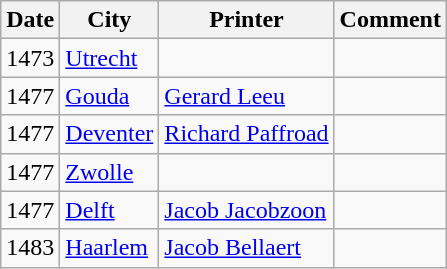<table class="wikitable">
<tr>
<th>Date</th>
<th>City</th>
<th>Printer </th>
<th>Comment</th>
</tr>
<tr>
<td>1473</td>
<td><a href='#'>Utrecht</a></td>
<td></td>
<td></td>
</tr>
<tr>
<td>1477</td>
<td><a href='#'>Gouda</a></td>
<td><a href='#'>Gerard Leeu</a></td>
<td></td>
</tr>
<tr>
<td>1477</td>
<td><a href='#'>Deventer</a></td>
<td><a href='#'>Richard Paffroad</a></td>
<td></td>
</tr>
<tr>
<td>1477</td>
<td><a href='#'>Zwolle</a></td>
<td></td>
<td></td>
</tr>
<tr>
<td>1477</td>
<td><a href='#'>Delft</a></td>
<td><a href='#'>Jacob Jacobzoon</a></td>
<td></td>
</tr>
<tr>
<td>1483</td>
<td><a href='#'>Haarlem</a></td>
<td><a href='#'>Jacob Bellaert</a></td>
<td></td>
</tr>
</table>
